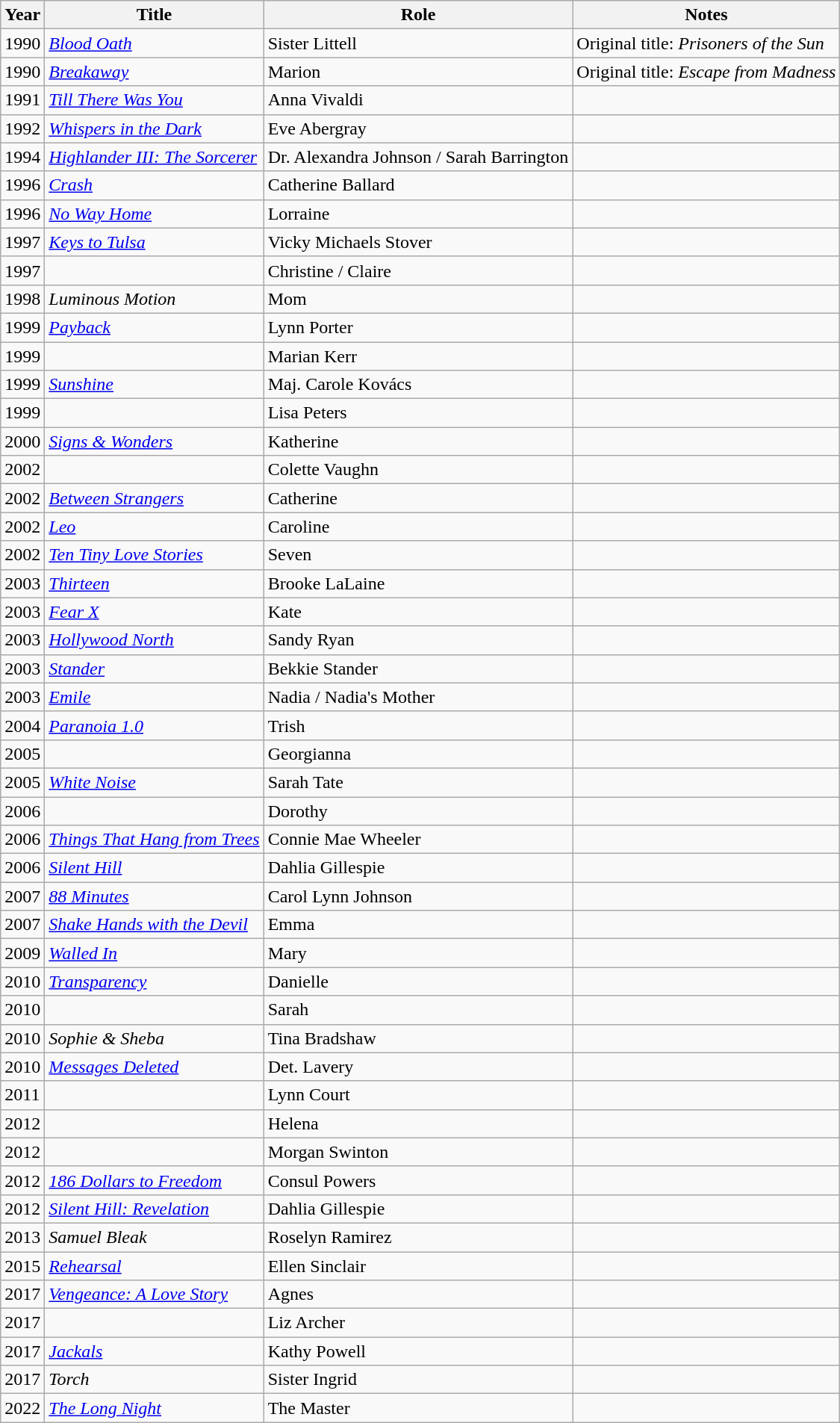<table class="wikitable sortable">
<tr>
<th>Year</th>
<th>Title</th>
<th>Role</th>
<th class="unsortable">Notes</th>
</tr>
<tr>
<td>1990</td>
<td><em><a href='#'>Blood Oath</a></em></td>
<td>Sister Littell</td>
<td>Original title: <em>Prisoners of the Sun</em></td>
</tr>
<tr>
<td>1990</td>
<td><em><a href='#'>Breakaway</a></em></td>
<td>Marion</td>
<td>Original title:  <em>Escape from Madness</em></td>
</tr>
<tr>
<td>1991</td>
<td><em><a href='#'>Till There Was You</a></em></td>
<td>Anna Vivaldi</td>
<td></td>
</tr>
<tr>
<td>1992</td>
<td><em><a href='#'>Whispers in the Dark</a></em></td>
<td>Eve Abergray</td>
<td></td>
</tr>
<tr>
<td>1994</td>
<td><em><a href='#'>Highlander III: The Sorcerer</a></em></td>
<td>Dr. Alexandra Johnson / Sarah Barrington</td>
<td></td>
</tr>
<tr>
<td>1996</td>
<td><em><a href='#'>Crash</a></em></td>
<td>Catherine Ballard</td>
<td></td>
</tr>
<tr>
<td>1996</td>
<td><em><a href='#'>No Way Home</a></em></td>
<td>Lorraine</td>
<td></td>
</tr>
<tr>
<td>1997</td>
<td><em><a href='#'>Keys to Tulsa</a></em></td>
<td>Vicky Michaels Stover</td>
<td></td>
</tr>
<tr>
<td>1997</td>
<td><em></em></td>
<td>Christine / Claire</td>
<td></td>
</tr>
<tr>
<td>1998</td>
<td><em>Luminous Motion</em></td>
<td>Mom</td>
<td></td>
</tr>
<tr>
<td>1999</td>
<td><em><a href='#'>Payback</a></em></td>
<td>Lynn Porter</td>
<td></td>
</tr>
<tr>
<td>1999</td>
<td><em></em></td>
<td>Marian Kerr</td>
<td></td>
</tr>
<tr>
<td>1999</td>
<td><em><a href='#'>Sunshine</a></em></td>
<td>Maj. Carole Kovács</td>
<td></td>
</tr>
<tr>
<td>1999</td>
<td><em></em></td>
<td>Lisa Peters</td>
<td></td>
</tr>
<tr>
<td>2000</td>
<td><em><a href='#'>Signs & Wonders</a></em></td>
<td>Katherine</td>
<td></td>
</tr>
<tr>
<td>2002</td>
<td><em></em></td>
<td>Colette Vaughn</td>
<td></td>
</tr>
<tr>
<td>2002</td>
<td><em><a href='#'>Between Strangers</a></em></td>
<td>Catherine</td>
<td></td>
</tr>
<tr>
<td>2002</td>
<td><em><a href='#'>Leo</a></em></td>
<td>Caroline</td>
<td></td>
</tr>
<tr>
<td>2002</td>
<td><em><a href='#'>Ten Tiny Love Stories</a></em></td>
<td>Seven</td>
<td></td>
</tr>
<tr>
<td>2003</td>
<td><em><a href='#'>Thirteen</a></em></td>
<td>Brooke LaLaine</td>
<td></td>
</tr>
<tr>
<td>2003</td>
<td><em><a href='#'>Fear X</a></em></td>
<td>Kate</td>
<td></td>
</tr>
<tr>
<td>2003</td>
<td><em><a href='#'>Hollywood North</a></em></td>
<td>Sandy Ryan</td>
<td></td>
</tr>
<tr>
<td>2003</td>
<td><em><a href='#'>Stander</a></em></td>
<td>Bekkie Stander</td>
<td></td>
</tr>
<tr>
<td>2003</td>
<td><em><a href='#'>Emile</a></em></td>
<td>Nadia / Nadia's Mother</td>
<td></td>
</tr>
<tr>
<td>2004</td>
<td><em><a href='#'>Paranoia 1.0</a></em></td>
<td>Trish</td>
<td></td>
</tr>
<tr>
<td>2005</td>
<td><em></em></td>
<td>Georgianna</td>
<td></td>
</tr>
<tr>
<td>2005</td>
<td><em><a href='#'>White Noise</a></em></td>
<td>Sarah Tate</td>
<td></td>
</tr>
<tr>
<td>2006</td>
<td><em></em></td>
<td>Dorothy</td>
<td></td>
</tr>
<tr>
<td>2006</td>
<td><em><a href='#'>Things That Hang from Trees</a></em></td>
<td>Connie Mae Wheeler</td>
<td></td>
</tr>
<tr>
<td>2006</td>
<td><em><a href='#'>Silent Hill</a></em></td>
<td>Dahlia Gillespie</td>
<td></td>
</tr>
<tr>
<td>2007</td>
<td><em><a href='#'>88 Minutes</a></em></td>
<td>Carol Lynn Johnson</td>
<td></td>
</tr>
<tr>
<td>2007</td>
<td><em><a href='#'>Shake Hands with the Devil</a></em></td>
<td>Emma</td>
<td></td>
</tr>
<tr>
<td>2009</td>
<td><em><a href='#'>Walled In</a></em></td>
<td>Mary</td>
<td></td>
</tr>
<tr>
<td>2010</td>
<td><em><a href='#'>Transparency</a></em></td>
<td>Danielle</td>
<td></td>
</tr>
<tr>
<td>2010</td>
<td><em></em></td>
<td>Sarah</td>
<td></td>
</tr>
<tr>
<td>2010</td>
<td><em>Sophie & Sheba</em></td>
<td>Tina Bradshaw</td>
<td></td>
</tr>
<tr>
<td>2010</td>
<td><em><a href='#'>Messages Deleted</a></em></td>
<td>Det. Lavery</td>
<td></td>
</tr>
<tr>
<td>2011</td>
<td><em></em></td>
<td>Lynn Court</td>
<td></td>
</tr>
<tr>
<td>2012</td>
<td><em></em></td>
<td>Helena</td>
<td></td>
</tr>
<tr>
<td>2012</td>
<td><em></em></td>
<td>Morgan Swinton</td>
<td></td>
</tr>
<tr>
<td>2012</td>
<td><em><a href='#'>186 Dollars to Freedom</a></em></td>
<td>Consul Powers</td>
<td></td>
</tr>
<tr>
<td>2012</td>
<td><em><a href='#'>Silent Hill: Revelation</a></em></td>
<td>Dahlia Gillespie</td>
<td></td>
</tr>
<tr>
<td>2013</td>
<td><em>Samuel Bleak</em></td>
<td>Roselyn Ramirez</td>
<td></td>
</tr>
<tr>
<td>2015</td>
<td><em><a href='#'>Rehearsal</a></em></td>
<td>Ellen Sinclair</td>
<td></td>
</tr>
<tr>
<td>2017</td>
<td><em><a href='#'>Vengeance: A Love Story</a></em></td>
<td>Agnes</td>
<td></td>
</tr>
<tr>
<td>2017</td>
<td><em></em></td>
<td>Liz Archer</td>
<td></td>
</tr>
<tr>
<td>2017</td>
<td><em><a href='#'>Jackals</a></em></td>
<td>Kathy Powell</td>
<td></td>
</tr>
<tr>
<td>2017</td>
<td><em>Torch</em></td>
<td>Sister Ingrid</td>
<td></td>
</tr>
<tr>
<td>2022</td>
<td data-sort-value="Long Night, The"><em><a href='#'>The Long Night</a></em></td>
<td>The Master</td>
<td></td>
</tr>
</table>
